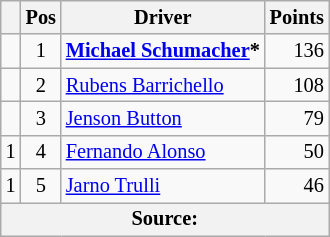<table class="wikitable" style="font-size: 85%;">
<tr>
<th></th>
<th>Pos</th>
<th>Driver</th>
<th>Points</th>
</tr>
<tr>
<td></td>
<td align="center">1</td>
<td> <strong><a href='#'>Michael Schumacher</a>*</strong></td>
<td align="right">136</td>
</tr>
<tr>
<td></td>
<td align="center">2</td>
<td> <a href='#'>Rubens Barrichello</a></td>
<td align="right">108</td>
</tr>
<tr>
<td></td>
<td align="center">3</td>
<td> <a href='#'>Jenson Button</a></td>
<td align="right">79</td>
</tr>
<tr>
<td> 1</td>
<td align="center">4</td>
<td> <a href='#'>Fernando Alonso</a></td>
<td align="right">50</td>
</tr>
<tr>
<td> 1</td>
<td align="center">5</td>
<td> <a href='#'>Jarno Trulli</a></td>
<td align="right">46</td>
</tr>
<tr>
<th colspan=4>Source:</th>
</tr>
</table>
